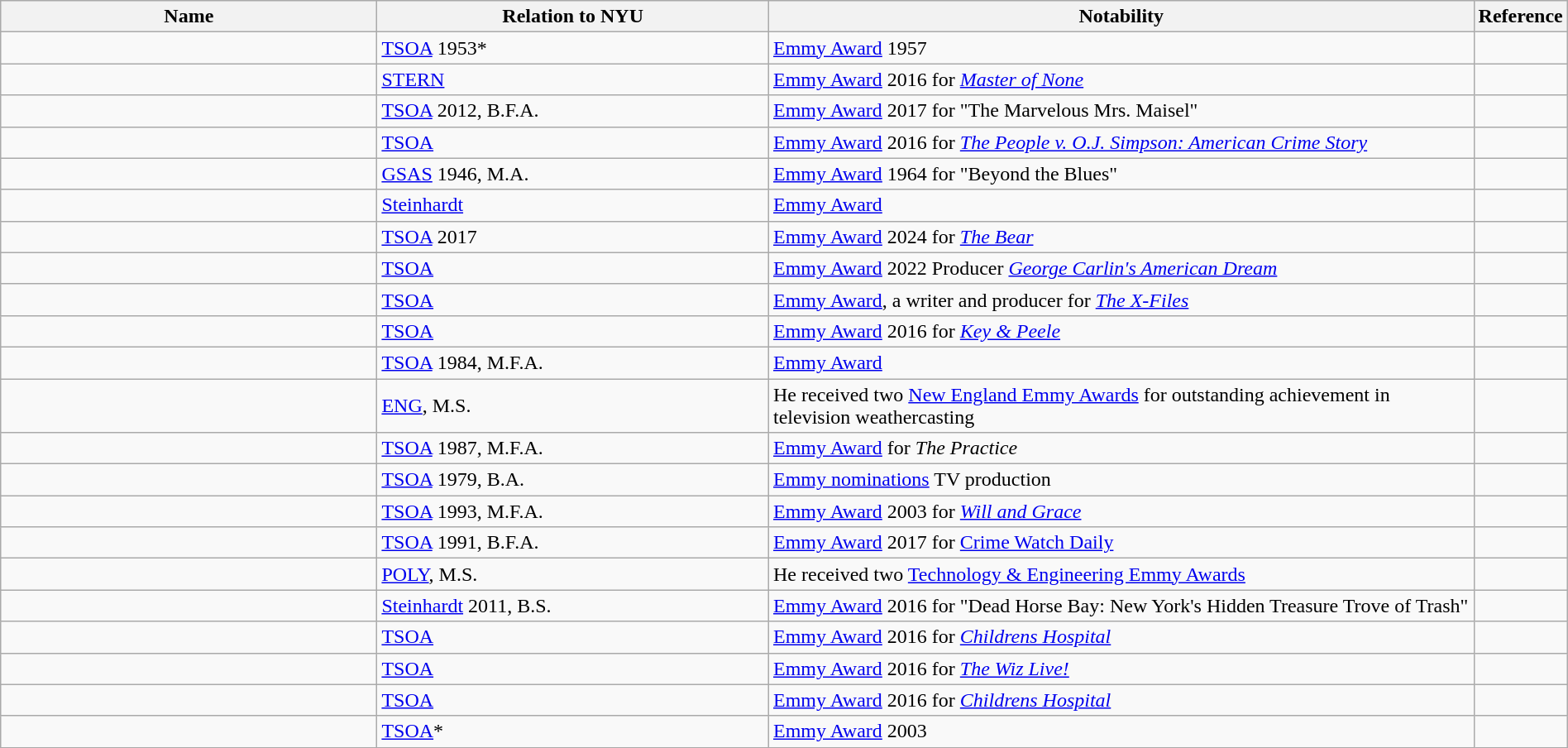<table class="wikitable sortable" style="width:100%">
<tr>
<th style="width:*;">Name</th>
<th style="width:25%;">Relation to NYU</th>
<th style="width:45%;">Notability</th>
<th style="width:5%;" class="unsortable">Reference</th>
</tr>
<tr>
<td></td>
<td><a href='#'>TSOA</a> 1953*</td>
<td><a href='#'>Emmy Award</a> 1957</td>
<td style="text-align:center;"></td>
</tr>
<tr>
<td></td>
<td><a href='#'>STERN</a></td>
<td><a href='#'>Emmy Award</a> 2016 for <em><a href='#'>Master of None</a></em></td>
<td style="text-align:center;"></td>
</tr>
<tr>
<td></td>
<td><a href='#'>TSOA</a> 2012, B.F.A.</td>
<td><a href='#'>Emmy Award</a> 2017 for "The Marvelous Mrs. Maisel"</td>
<td style="text-align:center;"></td>
</tr>
<tr>
<td></td>
<td><a href='#'>TSOA</a></td>
<td><a href='#'>Emmy Award</a> 2016 for <em><a href='#'>The People v. O.J. Simpson: American Crime Story</a></em></td>
<td style="text-align:center;"></td>
</tr>
<tr>
<td></td>
<td><a href='#'>GSAS</a> 1946, M.A.</td>
<td><a href='#'>Emmy Award</a> 1964 for "Beyond the Blues"</td>
<td style="text-align:center;"></td>
</tr>
<tr>
<td></td>
<td><a href='#'>Steinhardt</a></td>
<td><a href='#'>Emmy Award</a></td>
<td style="text-align:center;"></td>
</tr>
<tr>
<td></td>
<td><a href='#'>TSOA</a> 2017</td>
<td><a href='#'>Emmy Award</a> 2024 for <a href='#'><em>The Bear</em></a></td>
<td></td>
</tr>
<tr>
<td></td>
<td><a href='#'>TSOA</a></td>
<td><a href='#'>Emmy Award</a> 2022 Producer <em><a href='#'>George Carlin's American Dream</a></em></td>
<td style="text-align:center;"></td>
</tr>
<tr>
<td></td>
<td><a href='#'>TSOA</a></td>
<td><a href='#'>Emmy Award</a>, a writer and producer for <em><a href='#'>The X-Files</a></em></td>
<td style="text-align:center;"></td>
</tr>
<tr>
<td></td>
<td><a href='#'>TSOA</a></td>
<td><a href='#'>Emmy Award</a> 2016 for <em><a href='#'>Key & Peele</a></em></td>
<td style="text-align:center;"></td>
</tr>
<tr>
<td></td>
<td><a href='#'>TSOA</a> 1984, M.F.A.</td>
<td><a href='#'>Emmy Award</a></td>
<td style="text-align:center;"></td>
</tr>
<tr>
<td></td>
<td><a href='#'>ENG</a>, M.S.</td>
<td>He received two <a href='#'>New England Emmy Awards</a> for outstanding achievement in television weathercasting</td>
<td style="text-align:center;"></td>
</tr>
<tr>
<td></td>
<td><a href='#'>TSOA</a> 1987, M.F.A.</td>
<td><a href='#'>Emmy Award</a> for <em>The Practice</em></td>
<td style="text-align:center;"></td>
</tr>
<tr>
<td></td>
<td><a href='#'>TSOA</a> 1979, B.A.</td>
<td><a href='#'>Emmy nominations</a> TV production</td>
<td style="text-align:center;"></td>
</tr>
<tr>
<td></td>
<td><a href='#'>TSOA</a> 1993, M.F.A.</td>
<td><a href='#'>Emmy Award</a> 2003 for <em><a href='#'>Will and Grace</a></em></td>
<td style="text-align:center;"></td>
</tr>
<tr>
<td></td>
<td><a href='#'>TSOA</a> 1991, B.F.A.</td>
<td><a href='#'>Emmy Award</a> 2017 for <a href='#'>Crime Watch Daily</a></td>
<td style="text-align:center;"></td>
</tr>
<tr>
<td></td>
<td><a href='#'>POLY</a>, M.S.</td>
<td>He received two <a href='#'>Technology & Engineering Emmy Awards</a></td>
<td style="text-align:center;"></td>
</tr>
<tr>
<td></td>
<td><a href='#'>Steinhardt</a> 2011, B.S.</td>
<td><a href='#'>Emmy Award</a> 2016 for "Dead Horse Bay: New York's Hidden Treasure Trove of Trash"</td>
<td style="text-align:center;"></td>
</tr>
<tr>
<td></td>
<td><a href='#'>TSOA</a></td>
<td><a href='#'>Emmy Award</a> 2016 for <em><a href='#'>Childrens Hospital</a></em></td>
<td style="text-align:center;"></td>
</tr>
<tr>
<td></td>
<td><a href='#'>TSOA</a></td>
<td><a href='#'>Emmy Award</a> 2016 for <em><a href='#'>The Wiz Live!</a></em></td>
<td style="text-align:center;"></td>
</tr>
<tr>
<td></td>
<td><a href='#'>TSOA</a></td>
<td><a href='#'>Emmy Award</a> 2016 for <em><a href='#'>Childrens Hospital</a></em></td>
<td style="text-align:center;"></td>
</tr>
<tr>
<td></td>
<td><a href='#'>TSOA</a>*</td>
<td><a href='#'>Emmy Award</a> 2003</td>
<td style="text-align:center;"></td>
</tr>
</table>
